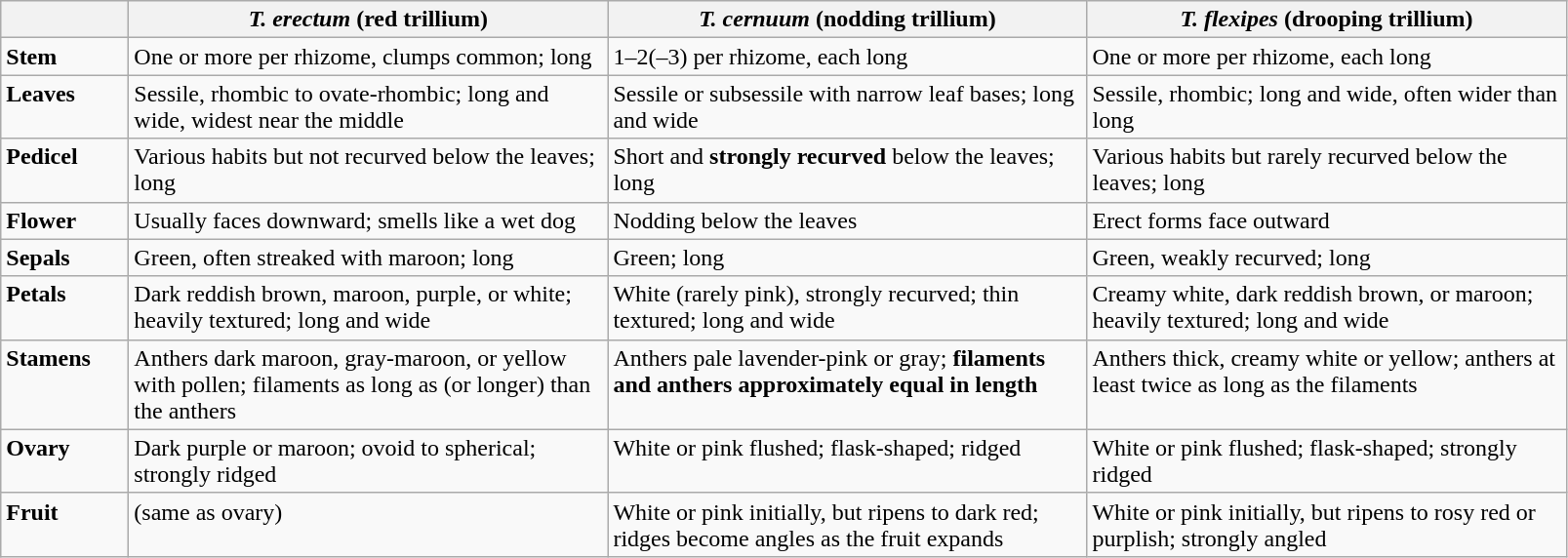<table class="wikitable" width="auto">
<tr>
<th style="width: 5em"></th>
<th style="width: 20em"><em>T. erectum</em> (red trillium)</th>
<th style="width: 20em"><em>T. cernuum</em> (nodding trillium)</th>
<th style="width: 20em"><em>T. flexipes</em> (drooping trillium)</th>
</tr>
<tr>
<td style="vertical-align: top"><strong>Stem</strong></td>
<td style="vertical-align: top">One or more per rhizome, clumps common;  long</td>
<td style="vertical-align: top">1–2(–3) per rhizome, each  long</td>
<td style="vertical-align: top">One or more per rhizome, each  long</td>
</tr>
<tr>
<td style="vertical-align: top"><strong>Leaves</strong></td>
<td style="vertical-align: top">Sessile, rhombic to ovate-rhombic;  long and wide, widest near the middle</td>
<td style="vertical-align: top">Sessile or subsessile with narrow leaf bases;  long and  wide</td>
<td style="vertical-align: top">Sessile, rhombic;  long and wide, often wider than long</td>
</tr>
<tr>
<td style="vertical-align: top"><strong>Pedicel</strong></td>
<td style="vertical-align: top">Various habits but not recurved below the leaves;  long</td>
<td style="vertical-align: top">Short and <strong>strongly recurved</strong> below the leaves;  long</td>
<td style="vertical-align: top">Various habits but rarely recurved below the leaves;  long</td>
</tr>
<tr>
<td style="vertical-align: top"><strong>Flower</strong></td>
<td style="vertical-align: top">Usually faces downward; smells like a wet dog</td>
<td style="vertical-align: top">Nodding below the leaves</td>
<td style="vertical-align: top">Erect forms face outward</td>
</tr>
<tr>
<td style="vertical-align: top"><strong>Sepals</strong></td>
<td style="vertical-align: top">Green, often streaked with maroon;  long</td>
<td style="vertical-align: top">Green;  long</td>
<td style="vertical-align: top">Green, weakly recurved;  long</td>
</tr>
<tr>
<td style="vertical-align: top"><strong>Petals</strong></td>
<td style="vertical-align: top">Dark reddish brown, maroon, purple, or white; heavily textured;  long and  wide</td>
<td style="vertical-align: top">White (rarely pink), strongly recurved; thin textured;  long and  wide</td>
<td style="vertical-align: top">Creamy white, dark reddish brown, or maroon; heavily textured;  long and  wide</td>
</tr>
<tr>
<td style="vertical-align: top"><strong>Stamens</strong></td>
<td style="vertical-align: top">Anthers dark maroon, gray-maroon, or yellow with pollen; filaments as long as (or longer) than the anthers</td>
<td style="vertical-align: top">Anthers pale lavender-pink or gray; <strong>filaments and anthers approximately equal in length</strong></td>
<td style="vertical-align: top">Anthers thick, creamy white or yellow; anthers at least twice as long as the filaments</td>
</tr>
<tr>
<td style="vertical-align: top"><strong>Ovary</strong></td>
<td style="vertical-align: top">Dark purple or maroon; ovoid to spherical; strongly ridged</td>
<td style="vertical-align: top">White or pink flushed; flask-shaped; ridged</td>
<td style="vertical-align: top">White or pink flushed; flask-shaped; strongly ridged</td>
</tr>
<tr>
<td style="vertical-align: top"><strong>Fruit</strong></td>
<td style="vertical-align: top">(same as ovary)</td>
<td style="vertical-align: top">White or pink initially, but ripens to dark red; ridges become angles as the fruit expands</td>
<td style="vertical-align: top">White or pink initially, but ripens to rosy red or purplish; strongly angled</td>
</tr>
</table>
